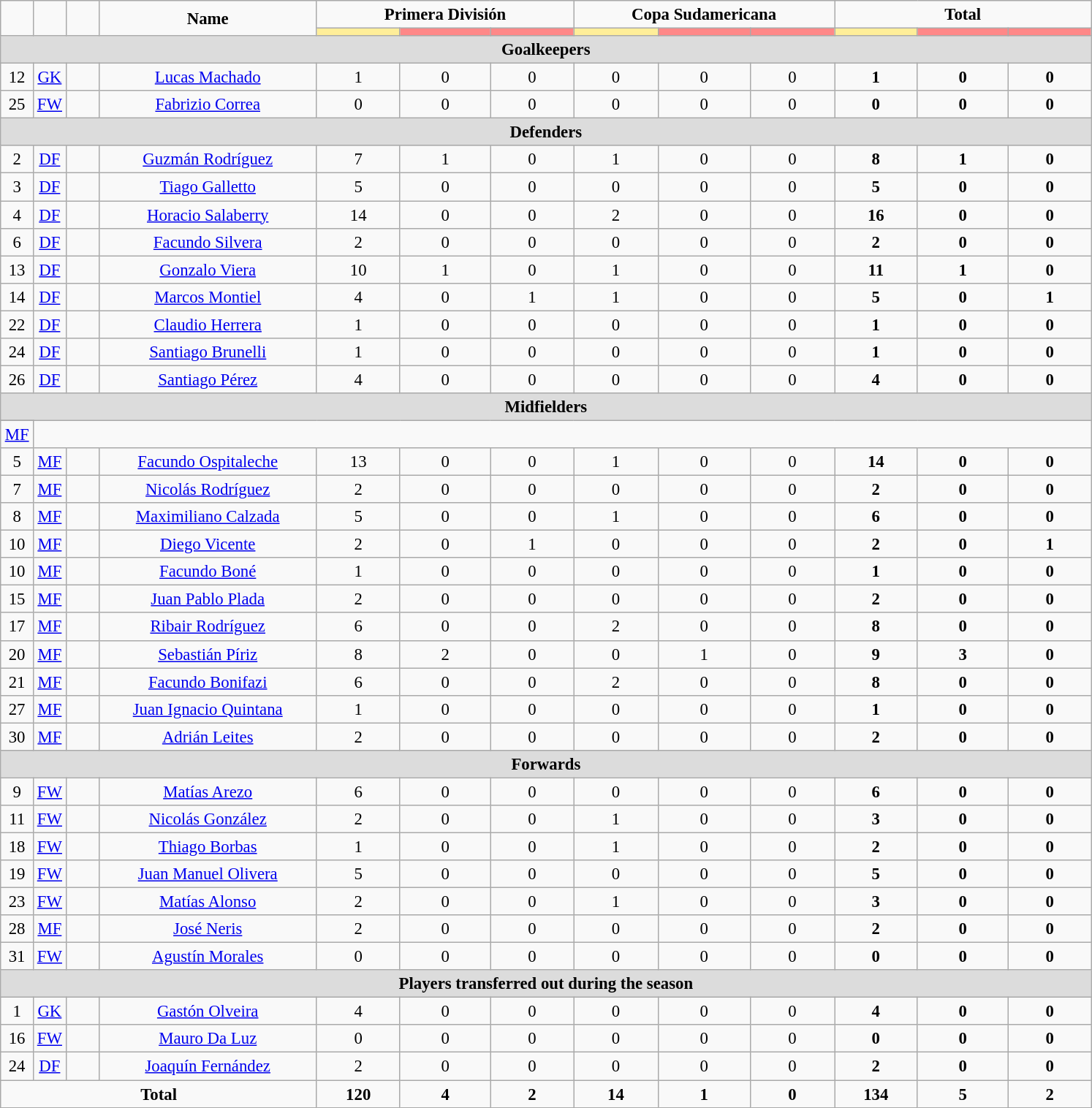<table class="wikitable" style="font-size: 95%; text-align: center;">
<tr>
<td rowspan="2"  style="width:3%; text-align:center;"><strong></strong></td>
<td rowspan="2"  style="width:3%; text-align:center;"><strong></strong></td>
<td rowspan="2"  style="width:3%; text-align:center;"><strong></strong></td>
<td rowspan="2"  style="width:20%; text-align:center;"><strong>Name</strong></td>
<td colspan="3" style="text-align:center;"><strong>Primera División</strong></td>
<td colspan="3" style="text-align:center;"><strong>Copa Sudamericana</strong></td>
<td colspan="3" style="text-align:center;"><strong>Total</strong></td>
</tr>
<tr>
<th style="width:25px; background:#fe9;"></th>
<th style="width:28px; background:#ff8888;"></th>
<th style="width:25px; background:#ff8888;"></th>
<th style="width:25px; background:#fe9;"></th>
<th style="width:28px; background:#ff8888;"></th>
<th style="width:25px; background:#ff8888;"></th>
<th style="width:25px; background:#fe9;"></th>
<th style="width:28px; background:#ff8888;"></th>
<th style="width:25px; background:#ff8888;"></th>
</tr>
<tr>
<th colspan="19" style="background:#dcdcdc; text-align:center">Goalkeepers</th>
</tr>
<tr>
<td>12</td>
<td><a href='#'>GK</a></td>
<td></td>
<td><a href='#'>Lucas Machado</a></td>
<td>1</td>
<td>0</td>
<td>0</td>
<td>0</td>
<td>0</td>
<td>0</td>
<td><strong>1</strong></td>
<td><strong>0</strong></td>
<td><strong>0</strong></td>
</tr>
<tr>
<td>25</td>
<td><a href='#'>FW</a></td>
<td></td>
<td><a href='#'>Fabrizio Correa</a></td>
<td>0</td>
<td>0</td>
<td>0</td>
<td>0</td>
<td>0</td>
<td>0</td>
<td><strong>0</strong></td>
<td><strong>0</strong></td>
<td><strong>0</strong></td>
</tr>
<tr>
<th colspan="19" style="background:#dcdcdc; text-align:center">Defenders</th>
</tr>
<tr>
<td>2</td>
<td><a href='#'>DF</a></td>
<td></td>
<td><a href='#'>Guzmán Rodríguez</a></td>
<td>7</td>
<td>1</td>
<td>0</td>
<td>1</td>
<td>0</td>
<td>0</td>
<td><strong>8</strong></td>
<td><strong>1</strong></td>
<td><strong>0</strong></td>
</tr>
<tr>
<td>3</td>
<td><a href='#'>DF</a></td>
<td></td>
<td><a href='#'>Tiago Galletto</a></td>
<td>5</td>
<td>0</td>
<td>0</td>
<td>0</td>
<td>0</td>
<td>0</td>
<td><strong>5</strong></td>
<td><strong>0</strong></td>
<td><strong>0</strong></td>
</tr>
<tr>
<td>4</td>
<td><a href='#'>DF</a></td>
<td></td>
<td><a href='#'>Horacio Salaberry</a></td>
<td>14</td>
<td>0</td>
<td>0</td>
<td>2</td>
<td>0</td>
<td>0</td>
<td><strong>16</strong></td>
<td><strong>0</strong></td>
<td><strong>0</strong></td>
</tr>
<tr>
<td>6</td>
<td><a href='#'>DF</a></td>
<td></td>
<td><a href='#'>Facundo Silvera</a></td>
<td>2</td>
<td>0</td>
<td>0</td>
<td>0</td>
<td>0</td>
<td>0</td>
<td><strong>2</strong></td>
<td><strong>0</strong></td>
<td><strong>0</strong></td>
</tr>
<tr>
<td>13</td>
<td><a href='#'>DF</a></td>
<td></td>
<td><a href='#'>Gonzalo Viera</a></td>
<td>10</td>
<td>1</td>
<td>0</td>
<td>1</td>
<td>0</td>
<td>0</td>
<td><strong>11</strong></td>
<td><strong>1</strong></td>
<td><strong>0</strong></td>
</tr>
<tr>
<td>14</td>
<td><a href='#'>DF</a></td>
<td></td>
<td><a href='#'>Marcos Montiel</a></td>
<td>4</td>
<td>0</td>
<td>1</td>
<td>1</td>
<td>0</td>
<td>0</td>
<td><strong>5</strong></td>
<td><strong>0</strong></td>
<td><strong>1</strong></td>
</tr>
<tr>
<td>22</td>
<td><a href='#'>DF</a></td>
<td></td>
<td><a href='#'>Claudio Herrera</a></td>
<td>1</td>
<td>0</td>
<td>0</td>
<td>0</td>
<td>0</td>
<td>0</td>
<td><strong>1</strong></td>
<td><strong>0</strong></td>
<td><strong>0</strong></td>
</tr>
<tr>
<td>24</td>
<td><a href='#'>DF</a></td>
<td></td>
<td><a href='#'>Santiago Brunelli</a></td>
<td>1</td>
<td>0</td>
<td>0</td>
<td>0</td>
<td>0</td>
<td>0</td>
<td><strong>1</strong></td>
<td><strong>0</strong></td>
<td><strong>0</strong></td>
</tr>
<tr>
<td>26</td>
<td><a href='#'>DF</a></td>
<td></td>
<td><a href='#'>Santiago Pérez</a></td>
<td>4</td>
<td>0</td>
<td>0</td>
<td>0</td>
<td>0</td>
<td>0</td>
<td><strong>4</strong></td>
<td><strong>0</strong></td>
<td><strong>0</strong></td>
</tr>
<tr>
<th colspan="19" style="background:#dcdcdc; text-align:center">Midfielders</th>
</tr>
<tr>
</tr>
<tr>
<td><a href='#'>MF</a></td>
</tr>
<tr>
<td>5</td>
<td><a href='#'>MF</a></td>
<td></td>
<td><a href='#'>Facundo Ospitaleche</a></td>
<td>13</td>
<td>0</td>
<td>0</td>
<td>1</td>
<td>0</td>
<td>0</td>
<td><strong>14</strong></td>
<td><strong>0</strong></td>
<td><strong>0</strong></td>
</tr>
<tr>
<td>7</td>
<td><a href='#'>MF</a></td>
<td></td>
<td><a href='#'>Nicolás Rodríguez</a></td>
<td>2</td>
<td>0</td>
<td>0</td>
<td>0</td>
<td>0</td>
<td>0</td>
<td><strong>2</strong></td>
<td><strong>0</strong></td>
<td><strong>0</strong></td>
</tr>
<tr>
<td>8</td>
<td><a href='#'>MF</a></td>
<td></td>
<td><a href='#'>Maximiliano Calzada</a></td>
<td>5</td>
<td>0</td>
<td>0</td>
<td>1</td>
<td>0</td>
<td>0</td>
<td><strong>6</strong></td>
<td><strong>0</strong></td>
<td><strong>0</strong></td>
</tr>
<tr>
<td>10</td>
<td><a href='#'>MF</a></td>
<td></td>
<td><a href='#'>Diego Vicente</a></td>
<td>2</td>
<td>0</td>
<td>1</td>
<td>0</td>
<td>0</td>
<td>0</td>
<td><strong>2</strong></td>
<td><strong>0</strong></td>
<td><strong>1</strong></td>
</tr>
<tr>
<td>10</td>
<td><a href='#'>MF</a></td>
<td></td>
<td><a href='#'>Facundo Boné</a></td>
<td>1</td>
<td>0</td>
<td>0</td>
<td>0</td>
<td>0</td>
<td>0</td>
<td><strong>1</strong></td>
<td><strong>0</strong></td>
<td><strong>0</strong></td>
</tr>
<tr>
<td>15</td>
<td><a href='#'>MF</a></td>
<td></td>
<td><a href='#'>Juan Pablo Plada</a></td>
<td>2</td>
<td>0</td>
<td>0</td>
<td>0</td>
<td>0</td>
<td>0</td>
<td><strong>2</strong></td>
<td><strong>0</strong></td>
<td><strong>0</strong></td>
</tr>
<tr>
<td>17</td>
<td><a href='#'>MF</a></td>
<td></td>
<td><a href='#'>Ribair Rodríguez</a></td>
<td>6</td>
<td>0</td>
<td>0</td>
<td>2</td>
<td>0</td>
<td>0</td>
<td><strong>8</strong></td>
<td><strong>0</strong></td>
<td><strong>0</strong></td>
</tr>
<tr>
<td>20</td>
<td><a href='#'>MF</a></td>
<td></td>
<td><a href='#'>Sebastián Píriz</a></td>
<td>8</td>
<td>2</td>
<td>0</td>
<td>0</td>
<td>1</td>
<td>0</td>
<td><strong>9</strong></td>
<td><strong>3</strong></td>
<td><strong>0</strong></td>
</tr>
<tr>
<td>21</td>
<td><a href='#'>MF</a></td>
<td></td>
<td><a href='#'>Facundo Bonifazi</a></td>
<td>6</td>
<td>0</td>
<td>0</td>
<td>2</td>
<td>0</td>
<td>0</td>
<td><strong>8</strong></td>
<td><strong>0</strong></td>
<td><strong>0</strong></td>
</tr>
<tr>
<td>27</td>
<td><a href='#'>MF</a></td>
<td></td>
<td><a href='#'>Juan Ignacio Quintana</a></td>
<td>1</td>
<td>0</td>
<td>0</td>
<td>0</td>
<td>0</td>
<td>0</td>
<td><strong>1</strong></td>
<td><strong>0</strong></td>
<td><strong>0</strong></td>
</tr>
<tr>
<td>30</td>
<td><a href='#'>MF</a></td>
<td></td>
<td><a href='#'>Adrián Leites</a></td>
<td>2</td>
<td>0</td>
<td>0</td>
<td>0</td>
<td>0</td>
<td>0</td>
<td><strong>2</strong></td>
<td><strong>0</strong></td>
<td><strong>0</strong></td>
</tr>
<tr>
<th colspan="19" style="background:#dcdcdc; text-align:center">Forwards</th>
</tr>
<tr>
<td>9</td>
<td><a href='#'>FW</a></td>
<td></td>
<td><a href='#'>Matías Arezo</a></td>
<td>6</td>
<td>0</td>
<td>0</td>
<td>0</td>
<td>0</td>
<td>0</td>
<td><strong>6</strong></td>
<td><strong>0</strong></td>
<td><strong>0</strong></td>
</tr>
<tr>
<td>11</td>
<td><a href='#'>FW</a></td>
<td></td>
<td><a href='#'>Nicolás González</a></td>
<td>2</td>
<td>0</td>
<td>0</td>
<td>1</td>
<td>0</td>
<td>0</td>
<td><strong>3</strong></td>
<td><strong>0</strong></td>
<td><strong>0</strong></td>
</tr>
<tr>
<td>18</td>
<td><a href='#'>FW</a></td>
<td></td>
<td><a href='#'>Thiago Borbas</a></td>
<td>1</td>
<td>0</td>
<td>0</td>
<td>1</td>
<td>0</td>
<td>0</td>
<td><strong>2</strong></td>
<td><strong>0</strong></td>
<td><strong>0</strong></td>
</tr>
<tr>
<td>19</td>
<td><a href='#'>FW</a></td>
<td></td>
<td><a href='#'>Juan Manuel Olivera</a></td>
<td>5</td>
<td>0</td>
<td>0</td>
<td>0</td>
<td>0</td>
<td>0</td>
<td><strong>5</strong></td>
<td><strong>0</strong></td>
<td><strong>0</strong></td>
</tr>
<tr>
<td>23</td>
<td><a href='#'>FW</a></td>
<td></td>
<td><a href='#'>Matías Alonso</a></td>
<td>2</td>
<td>0</td>
<td>0</td>
<td>1</td>
<td>0</td>
<td>0</td>
<td><strong>3</strong></td>
<td><strong>0</strong></td>
<td><strong>0</strong></td>
</tr>
<tr>
<td>28</td>
<td><a href='#'>MF</a></td>
<td></td>
<td><a href='#'>José Neris</a></td>
<td>2</td>
<td>0</td>
<td>0</td>
<td>0</td>
<td>0</td>
<td>0</td>
<td><strong>2</strong></td>
<td><strong>0</strong></td>
<td><strong>0</strong></td>
</tr>
<tr>
<td>31</td>
<td><a href='#'>FW</a></td>
<td></td>
<td><a href='#'>Agustín Morales</a></td>
<td>0</td>
<td>0</td>
<td>0</td>
<td>0</td>
<td>0</td>
<td>0</td>
<td><strong>0</strong></td>
<td><strong>0</strong></td>
<td><strong>0</strong></td>
</tr>
<tr>
<th colspan="19" style="background:#dcdcdc; text-align:center">Players transferred out during the season</th>
</tr>
<tr>
<td>1</td>
<td><a href='#'>GK</a></td>
<td></td>
<td><a href='#'>Gastón Olveira</a></td>
<td>4</td>
<td>0</td>
<td>0</td>
<td>0</td>
<td>0</td>
<td>0</td>
<td><strong>4</strong></td>
<td><strong>0</strong></td>
<td><strong>0</strong></td>
</tr>
<tr>
<td>16</td>
<td><a href='#'>FW</a></td>
<td></td>
<td><a href='#'>Mauro Da Luz</a></td>
<td>0</td>
<td>0</td>
<td>0</td>
<td>0</td>
<td>0</td>
<td>0</td>
<td><strong>0</strong></td>
<td><strong>0</strong></td>
<td><strong>0</strong></td>
</tr>
<tr>
<td>24</td>
<td><a href='#'>DF</a></td>
<td></td>
<td><a href='#'>Joaquín Fernández</a></td>
<td>2</td>
<td>0</td>
<td>0</td>
<td>0</td>
<td>0</td>
<td>0</td>
<td><strong>2</strong></td>
<td><strong>0</strong></td>
<td><strong>0</strong></td>
</tr>
<tr>
<td colspan=4><strong>Total</strong></td>
<td><strong>120</strong></td>
<td><strong>4</strong></td>
<td><strong>2</strong></td>
<td><strong>14</strong></td>
<td><strong>1</strong></td>
<td><strong>0</strong></td>
<td><strong>134</strong></td>
<td><strong>5</strong></td>
<td><strong>2</strong></td>
</tr>
</table>
